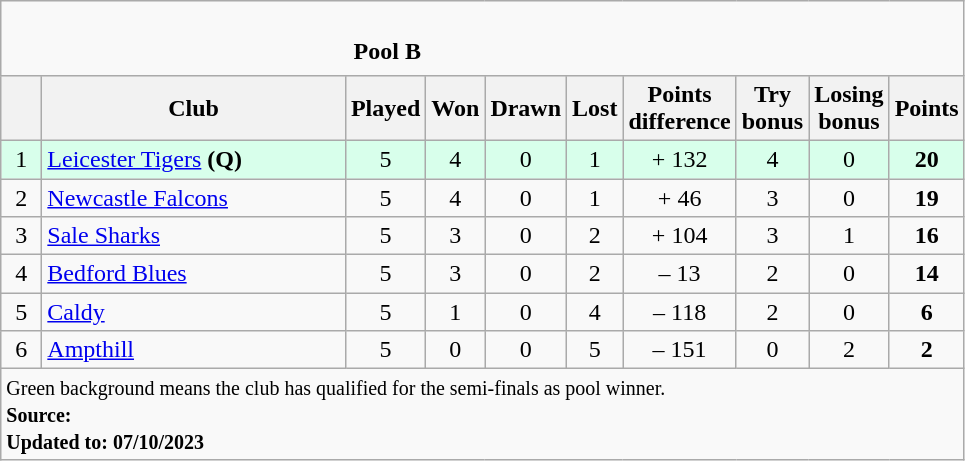<table class="wikitable" style="text-align: center;">
<tr>
<td colspan="10" cellpadding="0" cellspacing="0"><br><table border="0" width="80%" cellpadding="0" cellspacing="0">
<tr>
<td width=20% style="border:0px"></td>
<td style="border:0px"><strong>Pool B</strong></td>
<td width=20% style="border:0px" align=right></td>
</tr>
</table>
</td>
</tr>
<tr>
<th bgcolor="#efefef" width="20"></th>
<th bgcolor="#efefef" width="195">Club</th>
<th bgcolor="#efefef" width="20">Played</th>
<th bgcolor="#efefef" width="20">Won</th>
<th bgcolor="#efefef" width="20">Drawn</th>
<th bgcolor="#efefef" width="20">Lost</th>
<th bgcolor="#efefef" width="20">Points difference</th>
<th bgcolor="#efefef" width="20">Try bonus</th>
<th bgcolor="#efefef" width="20">Losing bonus</th>
<th bgcolor="#efefef" width="20">Points</th>
</tr>
<tr bgcolor="#d8ffeb" align="center">
<td>1</td>
<td style="text-align:left;"><a href='#'>Leicester Tigers</a> <strong>(Q)</strong></td>
<td>5</td>
<td>4</td>
<td>0</td>
<td>1</td>
<td>+ 132</td>
<td>4</td>
<td>0</td>
<td><strong>20</strong></td>
</tr>
<tr>
<td>2</td>
<td style="text-align:left;"><a href='#'>Newcastle Falcons</a></td>
<td>5</td>
<td>4</td>
<td>0</td>
<td>1</td>
<td>+ 46</td>
<td>3</td>
<td>0</td>
<td><strong>19</strong></td>
</tr>
<tr>
<td>3</td>
<td style="text-align:left;"><a href='#'>Sale Sharks</a></td>
<td>5</td>
<td>3</td>
<td>0</td>
<td>2</td>
<td>+ 104</td>
<td>3</td>
<td>1</td>
<td><strong>16</strong></td>
</tr>
<tr>
<td>4</td>
<td style="text-align:left;"><a href='#'>Bedford Blues</a></td>
<td>5</td>
<td>3</td>
<td>0</td>
<td>2</td>
<td>– 13</td>
<td>2</td>
<td>0</td>
<td><strong>14</strong></td>
</tr>
<tr>
<td>5</td>
<td style="text-align:left;"><a href='#'>Caldy</a></td>
<td>5</td>
<td>1</td>
<td>0</td>
<td>4</td>
<td>– 118</td>
<td>2</td>
<td>0</td>
<td><strong>6</strong></td>
</tr>
<tr>
<td>6</td>
<td style="text-align:left;"><a href='#'>Ampthill</a></td>
<td>5</td>
<td>0</td>
<td>0</td>
<td>5</td>
<td>– 151</td>
<td>0</td>
<td>2</td>
<td><strong>2</strong></td>
</tr>
<tr>
</tr>
<tr | style="text-align:left;" |>
<td colspan="10" style="border:0px"><small><span>Green background</span> means the club has qualified for the semi-finals as pool winner.<br><strong>Source: </strong><br> <strong>Updated to: 07/10/2023</strong></small></td>
</tr>
</table>
